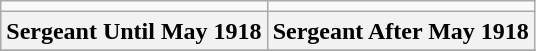<table class="wikitable" style="text-align:center">
<tr>
<td></td>
<td></td>
</tr>
<tr>
<th>Sergeant Until May 1918</th>
<th>Sergeant After May 1918</th>
</tr>
<tr>
</tr>
</table>
